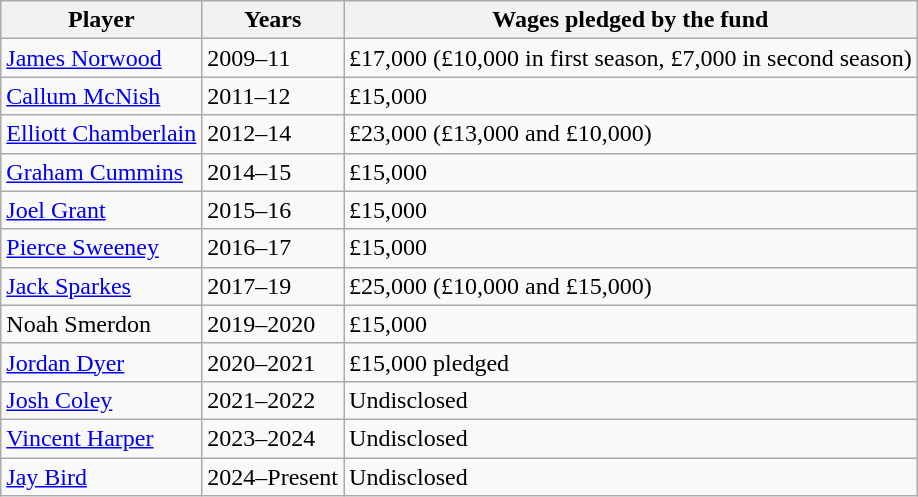<table class="wikitable" style="margin: 1em auto 1em auto;">
<tr>
<th scope="col">Player</th>
<th scope="col">Years</th>
<th scope="col">Wages pledged by the fund</th>
</tr>
<tr>
<td><a href='#'>James Norwood</a></td>
<td>2009–11</td>
<td>£17,000 (£10,000 in first season, £7,000 in second season)</td>
</tr>
<tr>
<td><a href='#'>Callum McNish</a></td>
<td>2011–12</td>
<td>£15,000</td>
</tr>
<tr>
<td><a href='#'>Elliott Chamberlain</a></td>
<td>2012–14</td>
<td>£23,000 (£13,000 and £10,000)</td>
</tr>
<tr>
<td><a href='#'>Graham Cummins</a></td>
<td>2014–15</td>
<td>£15,000</td>
</tr>
<tr>
<td><a href='#'>Joel Grant</a></td>
<td>2015–16</td>
<td>£15,000</td>
</tr>
<tr>
<td><a href='#'>Pierce Sweeney</a></td>
<td>2016–17</td>
<td>£15,000</td>
</tr>
<tr>
<td><a href='#'>Jack Sparkes</a></td>
<td>2017–19</td>
<td>£25,000 (£10,000 and £15,000)</td>
</tr>
<tr>
<td>Noah Smerdon</td>
<td>2019–2020</td>
<td>£15,000</td>
</tr>
<tr>
<td><a href='#'>Jordan Dyer</a></td>
<td>2020–2021</td>
<td>£15,000 pledged</td>
</tr>
<tr>
<td><a href='#'>Josh Coley</a></td>
<td>2021–2022</td>
<td>Undisclosed</td>
</tr>
<tr>
<td><a href='#'>Vincent Harper</a></td>
<td>2023–2024</td>
<td>Undisclosed</td>
</tr>
<tr>
<td><a href='#'>Jay Bird</a></td>
<td>2024–Present</td>
<td>Undisclosed</td>
</tr>
</table>
